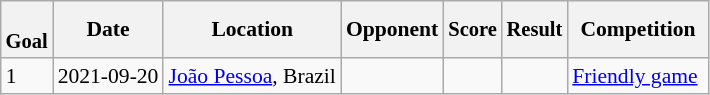<table class="wikitable collapsible sortable" style="font-size:90%">
<tr>
<th data-sort-type="number" style="font-size:95%;"><br>Goal</th>
<th>Date</th>
<th>Location</th>
<th>Opponent</th>
<th data-sort-type="number" style="font-size:95%;">Score</th>
<th data-sort-type="number" style="font-size:95%;">Result</th>
<th width="20%">Competition</th>
</tr>
<tr>
<td>1</td>
<td>2021-09-20</td>
<td> <a href='#'>João Pessoa</a>, Brazil</td>
<td></td>
<td></td>
<td></td>
<td><a href='#'>Friendly game</a></td>
</tr>
</table>
